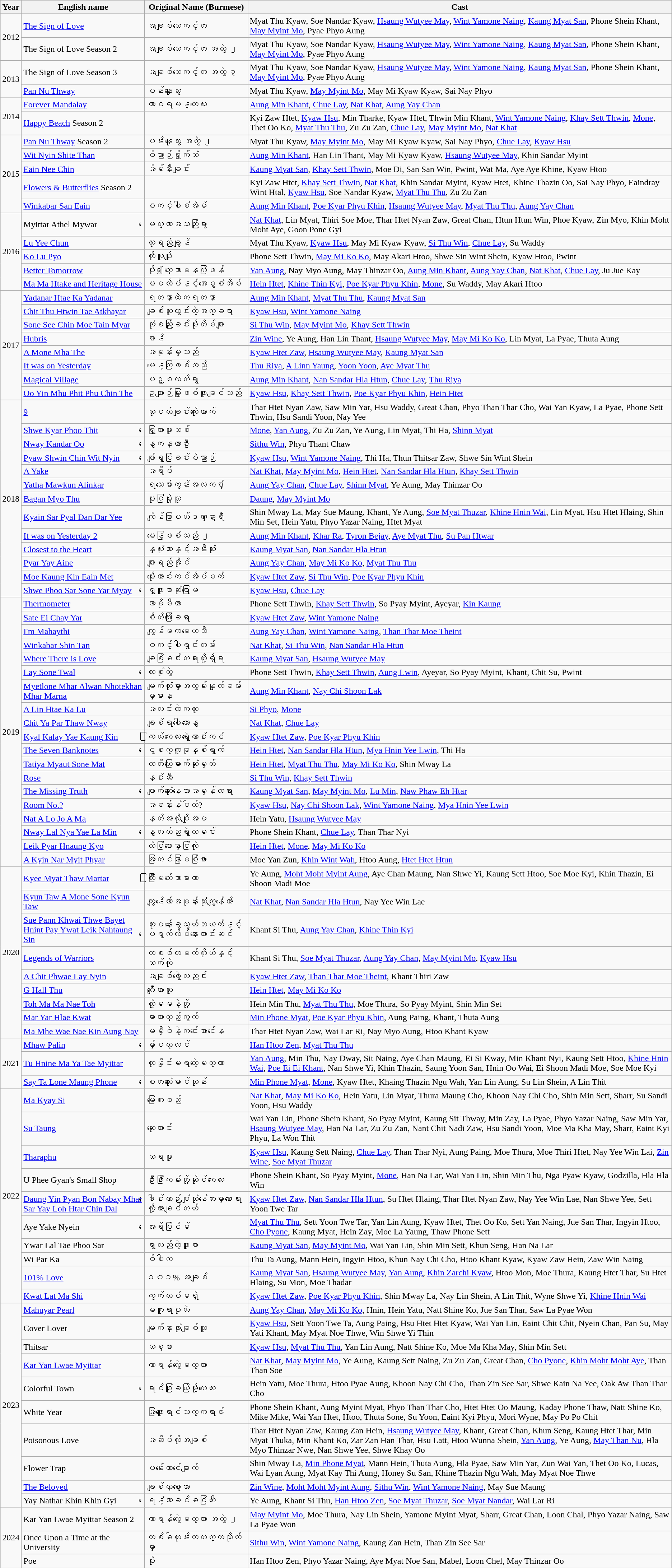<table class="wikitable">
<tr>
<th>Year</th>
<th>English name</th>
<th>Original Name (Burmese)</th>
<th>Cast</th>
</tr>
<tr>
<td rowspan="2">2012</td>
<td><a href='#'>The Sign of Love</a></td>
<td>အချစ်သင်္ကေတ</td>
<td>Myat Thu Kyaw, Soe Nandar Kyaw, <a href='#'>Hsaung Wutyee May</a>, <a href='#'>Wint Yamone Naing</a>, <a href='#'>Kaung Myat San</a>, Phone Shein Khant, <a href='#'>May Myint Mo</a>, Pyae Phyo Aung</td>
</tr>
<tr>
<td>The Sign of Love Season 2</td>
<td>အချစ်သင်္ကေတ အတွဲ ၂</td>
<td>Myat Thu Kyaw, Soe Nandar Kyaw, <a href='#'>Hsaung Wutyee May</a>, <a href='#'>Wint Yamone Naing</a>, <a href='#'>Kaung Myat San</a>, Phone Shein Khant, <a href='#'>May Myint Mo</a>, Pyae Phyo Aung</td>
</tr>
<tr>
<td rowspan="2">2013</td>
<td>The Sign of Love Season 3</td>
<td>အချစ်သင်္ကေတ အတွဲ ၃</td>
<td>Myat Thu Kyaw, Soe Nandar Kyaw, <a href='#'>Hsaung Wutyee May</a>, <a href='#'>Wint Yamone Naing</a>, <a href='#'>Kaung Myat San</a>, Phone Shein Khant, <a href='#'>May Myint Mo</a>, Pyae Phyo Aung</td>
</tr>
<tr>
<td><a href='#'>Pan Nu Thway</a></td>
<td>ပန်းနုသွေး</td>
<td>Myat Thu Kyaw, <a href='#'>May Myint Mo</a>, May Mi Kyaw Kyaw, Sai Nay Phyo</td>
</tr>
<tr>
<td rowspan="2">2014</td>
<td><a href='#'>Forever Mandalay</a></td>
<td>ထာဝရမန္တလေး</td>
<td><a href='#'>Aung Min Khant</a>, <a href='#'>Chue Lay</a>, <a href='#'>Nat Khat</a>, <a href='#'>Aung Yay Chan</a></td>
</tr>
<tr>
<td><a href='#'>Happy Beach</a> Season 2</td>
<td></td>
<td>Kyi Zaw Htet, <a href='#'>Kyaw Hsu</a>, Min Tharke, Kyaw Htet, Thwin Min Khant, <a href='#'>Wint Yamone Naing</a>, <a href='#'>Khay Sett Thwin</a>, <a href='#'>Mone</a>, Thet Oo Ko, <a href='#'>Myat Thu Thu</a>, Zu Zu Zan, <a href='#'>Chue Lay</a>, <a href='#'>May Myint Mo</a>, <a href='#'>Nat Khat</a></td>
</tr>
<tr>
<td rowspan="5">2015</td>
<td><a href='#'>Pan Nu Thway</a> Season 2</td>
<td>ပန်းနုသွေး အတွဲ ၂</td>
<td>Myat Thu Kyaw, <a href='#'>May Myint Mo</a>, May Mi Kyaw Kyaw, Sai Nay Phyo, <a href='#'>Chue Lay</a>, <a href='#'>Kyaw Hsu</a></td>
</tr>
<tr>
<td><a href='#'>Wit Nyin Shite Than</a></td>
<td>ဝိညာဉ်ရှိုက်သံ</td>
<td><a href='#'>Aung Min Khant</a>, Han Lin Thant, May Mi Kyaw Kyaw, <a href='#'>Hsaung Wutyee May</a>, Khin Sandar Myint</td>
</tr>
<tr>
<td><a href='#'>Eain Nee Chin</a></td>
<td>အိမ်နီးချင်း</td>
<td><a href='#'>Kaung Myat San</a>, <a href='#'>Khay Sett Thwin</a>, Moe Di, San San Win, Pwint, Wat Ma, Aye Aye Khine, Kyaw Htoo</td>
</tr>
<tr>
<td><a href='#'>Flowers & Butterflies</a> Season 2</td>
<td></td>
<td>Kyi Zaw Htet, <a href='#'>Khay Sett Thwin</a>, <a href='#'>Nat Khat</a>, Khin Sandar Myint, Kyaw Htet, Khine Thazin Oo, Sai Nay Phyo, Eaindray Wint Htal, <a href='#'>Kyaw Hsu</a>, Soe Nandar Kyaw, <a href='#'>Myat Thu Thu</a>, Zu Zu Zan</td>
</tr>
<tr>
<td><a href='#'>Winkabar San Eain</a></td>
<td>ဝင်္ကပါစံအိမ်</td>
<td><a href='#'>Aung Min Khant</a>, <a href='#'>Poe Kyar Phyu Khin</a>, <a href='#'>Hsaung Wutyee May</a>, <a href='#'>Myat Thu Thu</a>, <a href='#'>Aung Yay Chan</a></td>
</tr>
<tr>
<td rowspan="5">2016</td>
<td>Myittar Athel Mywar</td>
<td>မေတ္တာအသည်းမြွာ</td>
<td><a href='#'>Nat Khat</a>, Lin Myat, Thiri Soe Moe, Thar Htet Nyan Zaw, Great Chan, Htun Htun Win, Phoe Kyaw, Zin Myo, Khin Moht Moht Aye, Goon Pone Gyi</td>
</tr>
<tr>
<td><a href='#'>Lu Yee Chun</a></td>
<td>လူရည်ချွန်</td>
<td>Myat Thu Kyaw, <a href='#'>Kyaw Hsu</a>, May Mi Kyaw Kyaw, <a href='#'>Si Thu Win</a>, <a href='#'>Chue Lay</a>, Su Waddy</td>
</tr>
<tr>
<td><a href='#'>Ko Lu Pyo</a></td>
<td>ကိုလူပျို</td>
<td>Phone Sett Thwin, <a href='#'>May Mi Ko Ko</a>, May Akari Htoo, Shwe Sin Wint Shein, Kyaw Htoo, Pwint</td>
</tr>
<tr>
<td><a href='#'>Better Tomorrow</a></td>
<td>ပို၍လှသောမနက်ဖြန်</td>
<td><a href='#'>Yan Aung</a>, Nay Myo Aung, May Thinzar Oo, <a href='#'>Aung Min Khant</a>, <a href='#'>Aung Yay Chan</a>, <a href='#'>Nat Khat</a>, <a href='#'>Chue Lay</a>, Ju Jue Kay</td>
</tr>
<tr>
<td><a href='#'>Ma Ma Htake and Heritage House</a></td>
<td>မမထိပ်နှင့်အမွှေစံအိမ်</td>
<td><a href='#'>Hein Htet</a>, <a href='#'>Khine Thin Kyi</a>, <a href='#'>Poe Kyar Phyu Khin</a>, <a href='#'>Mone</a>, Su Waddy, May Akari Htoo</td>
</tr>
<tr>
<td rowspan="8">2017</td>
<td><a href='#'>Yadanar Htae Ka Yadanar</a></td>
<td>ရတနာထဲကရတနာ</td>
<td><a href='#'>Aung Min Khant</a>, <a href='#'>Myat Thu Thu</a>, <a href='#'>Kaung Myat San</a></td>
</tr>
<tr>
<td><a href='#'>Chit Thu Htwin Tae Atkhayar</a></td>
<td>ချစ်သူထွင်းတဲ့အက္ခရာ</td>
<td><a href='#'>Kyaw Hsu</a>, <a href='#'>Wint Yamone Naing</a></td>
</tr>
<tr>
<td><a href='#'>Sone See Chin Moe Tain Myar</a></td>
<td>ဆုံစည်းခြင်းမိုးတိမ်များ</td>
<td><a href='#'>Si Thu Win</a>, <a href='#'>May Myint Mo</a>, <a href='#'>Khay Sett Thwin</a></td>
</tr>
<tr>
<td><a href='#'>Hubris</a></td>
<td>မာန်</td>
<td><a href='#'>Zin Wine</a>, Ye Aung, Han Lin Thant, <a href='#'>Hsaung Wutyee May</a>, <a href='#'>May Mi Ko Ko</a>, Lin Myat, La Pyae, Thuta Aung</td>
</tr>
<tr>
<td><a href='#'>A Mone Mha The</a></td>
<td>အမုန်းမှသည်</td>
<td><a href='#'>Kyaw Htet Zaw</a>, <a href='#'>Hsaung Wutyee May</a>, <a href='#'>Kaung Myat San</a></td>
</tr>
<tr>
<td><a href='#'>It was on Yesterday</a></td>
<td>မနေ့ကဖြစ်သည်</td>
<td><a href='#'>Thu Riya</a>, <a href='#'>A Linn Yaung</a>, <a href='#'>Yoon Yoon</a>, <a href='#'>Aye Myat Thu</a></td>
</tr>
<tr>
<td><a href='#'>Magical Village</a></td>
<td>ပဉ္စလက်ရွာ</td>
<td><a href='#'>Aung Min Khant</a>, <a href='#'>Nan Sandar Hla Htun</a>, <a href='#'>Chue Lay</a>, <a href='#'>Thu Riya</a></td>
</tr>
<tr>
<td><a href='#'>Oo Yin Mhu Phit Phu Chin The</a></td>
<td>ဥယျာဉ်မှူးဖြစ်ဖူးချင်သည်</td>
<td><a href='#'>Kyaw Hsu</a>, <a href='#'>Khay Sett Thwin</a>, <a href='#'>Poe Kyar Phyu Khin</a>, <a href='#'>Hein Htet</a></td>
</tr>
<tr>
<td rowspan="13">2018</td>
<td><a href='#'>9</a></td>
<td>သူငယ်ချင်းကိုးယောက်</td>
<td>Thar Htet Nyan Zaw, Saw Min Yar, Hsu Waddy, Great Chan, Phyo Than Thar Cho, Wai Yan Kyaw, La Pyae, Phone Sett Thwin, Hsu Sandi Yoon, Nay Yee</td>
</tr>
<tr>
<td><a href='#'>Shwe Kyar Phoo Thit</a></td>
<td>ရွှေကြာဖူးသစ်</td>
<td><a href='#'>Mone</a>, <a href='#'>Yan Aung</a>, Zu Zu Zan, Ye Aung, Lin Myat, Thi Ha, <a href='#'>Shinn Myat</a></td>
</tr>
<tr>
<td><a href='#'>Nway Kandar Oo</a></td>
<td>နွေကန္တာဦး</td>
<td><a href='#'>Sithu Win</a>, Phyu Thant Chaw</td>
</tr>
<tr>
<td><a href='#'>Pyaw Shwin Chin Wit Nyin</a></td>
<td>ပျော်ရွှင်ခြင်းဝိညာဉ်</td>
<td><a href='#'>Kyaw Hsu</a>, <a href='#'>Wint Yamone Naing</a>, Thi Ha, Thun Thitsar Zaw, Shwe Sin Wint Shein</td>
</tr>
<tr>
<td><a href='#'>A Yake</a></td>
<td>အရိပ်</td>
<td><a href='#'>Nat Khat</a>, <a href='#'>May Myint Mo</a>, <a href='#'>Hein Htet</a>, <a href='#'>Nan Sandar Hla Htun</a>, <a href='#'>Khay Sett Thwin</a></td>
</tr>
<tr>
<td><a href='#'>Yatha Mawkun Alinkar</a></td>
<td>ရသမော်ကွန်းအလင်္ကာ</td>
<td><a href='#'>Aung Yay Chan</a>, <a href='#'>Chue Lay</a>, <a href='#'>Shinn Myat</a>, Ye Aung, May Thinzar Oo</td>
</tr>
<tr>
<td><a href='#'>Bagan Myo Thu</a></td>
<td>ပုဂံမြို့သူ</td>
<td><a href='#'>Daung</a>, <a href='#'>May Myint Mo</a></td>
</tr>
<tr>
<td><a href='#'>Kyain Sar Pyal Dan Dar Yee</a></td>
<td>ကျိန်စာပြယ်ဒဏ္ဍာရီ</td>
<td>Shin Mway La, May Sue Maung, Khant, Ye Aung, <a href='#'>Soe Myat Thuzar</a>, <a href='#'>Khine Hnin Wai</a>, Lin Myat, Hsu Htet Hlaing, Shin Min Set, Hein Yatu, Phyo Yazar Naing, Htet Myat</td>
</tr>
<tr>
<td><a href='#'>It was on Yesterday 2</a></td>
<td>မနေ့ဖြစ်သည် ၂</td>
<td><a href='#'>Aung Min Khant</a>, <a href='#'>Khar Ra</a>, <a href='#'>Tyron Bejay</a>, <a href='#'>Aye Myat Thu</a>, <a href='#'>Su Pan Htwar</a></td>
</tr>
<tr>
<td><a href='#'>Closest to the Heart</a></td>
<td>နှလုံးသားနှင့်အနီးဆုံး</td>
<td><a href='#'>Kaung Myat San</a>, <a href='#'>Nan Sandar Hla Htun</a></td>
</tr>
<tr>
<td><a href='#'>Pyar Yay Aine</a></td>
<td>ပျားရည်အိုင်</td>
<td><a href='#'>Aung Yay Chan</a>, <a href='#'>May Mi Ko Ko</a>, <a href='#'>Myat Thu Thu</a></td>
</tr>
<tr>
<td><a href='#'>Moe Kaung Kin Eain Met</a></td>
<td>မိုးကောင်းကင်အိပ်မက်</td>
<td><a href='#'>Kyaw Htet Zaw</a>, <a href='#'>Si Thu Win</a>, <a href='#'>Poe Kyar Phyu Khin</a></td>
</tr>
<tr>
<td><a href='#'>Shwe Phoo Sar Sone Yar Myay</a></td>
<td>ရွှေဖူးစာဆုံရာမြေ</td>
<td><a href='#'>Kyaw Hsu</a>, <a href='#'>Chue Lay</a></td>
</tr>
<tr>
<td rowspan="19">2019</td>
<td><a href='#'>Thermometer</a></td>
<td>သာမိုမီတာ</td>
<td>Phone Sett Thwin, <a href='#'>Khay Sett Thwin</a>, So Pyay Myint, Ayeyar, <a href='#'>Kin Kaung</a></td>
</tr>
<tr>
<td><a href='#'>Sate Ei Chay Yar</a></td>
<td>စိတ်၏ခြေရာ</td>
<td><a href='#'>Kyaw Htet Zaw</a>, <a href='#'>Wint Yamone Naing</a></td>
</tr>
<tr>
<td><a href='#'>I'm Mahaythi</a></td>
<td>ကျွန်မကမဟေသီ</td>
<td><a href='#'>Aung Yay Chan</a>, <a href='#'>Wint Yamone Naing</a>, <a href='#'>Than Thar Moe Theint</a></td>
</tr>
<tr>
<td><a href='#'>Winkabar Shin Tan</a></td>
<td>ဝင်္ကပါရှင်းတမ်း</td>
<td><a href='#'>Nat Khat</a>, <a href='#'>Si Thu Win</a>, <a href='#'>Nan Sandar Hla Htun</a></td>
</tr>
<tr>
<td><a href='#'>Where There is Love</a></td>
<td>ချစ်ခြင်းတရားတို့ရှိရာ</td>
<td><a href='#'>Kaung Myat San</a>, <a href='#'>Hsaung Wutyee May</a></td>
</tr>
<tr>
<td><a href='#'>Lay Sone Twal</a></td>
<td>လေးစုံတွဲ</td>
<td>Phone Sett Thwin, <a href='#'>Khay Sett Thwin</a>, <a href='#'>Aung Lwin</a>, Ayeyar, So Pyay Myint, Khant, Chit Su, Pwint</td>
</tr>
<tr>
<td><a href='#'>Myetlone Mhar Alwan Nhotekhan Mhar Marna</a></td>
<td>မျက်လုံးမှာအလွမ်းနှုတ်ခမ်းမှာမာန</td>
<td><a href='#'>Aung Min Khant</a>, <a href='#'>Nay Chi Shoon Lak</a></td>
</tr>
<tr>
<td><a href='#'>A Lin Htae Ka Lu</a></td>
<td>အလင်းထဲကလူ</td>
<td><a href='#'>Si Phyo</a>, <a href='#'>Mone</a></td>
</tr>
<tr>
<td><a href='#'>Chit Ya Par Thaw Nway</a></td>
<td>ချစ်ရပါသောနွေ</td>
<td><a href='#'>Nat Khat</a>, <a href='#'>Chue Lay</a></td>
</tr>
<tr>
<td><a href='#'>Kyal Kalay Yae Kaung Kin</a></td>
<td>ကြယ်ကလေးရဲ့ကောင်းကင်</td>
<td><a href='#'>Kyaw Htet Zaw</a>, <a href='#'>Poe Kyar Phyu Khin</a></td>
</tr>
<tr>
<td><a href='#'>The Seven Banknotes</a></td>
<td>ငွေစက္ကူခုနှစ်ရွက်</td>
<td><a href='#'>Hein Htet</a>, <a href='#'>Nan Sandar Hla Htun</a>, <a href='#'>Mya Hnin Yee Lwin</a>, Thi Ha</td>
</tr>
<tr>
<td><a href='#'>Tatiya Myaut Sone Mat</a></td>
<td>တတိယမြောက်ဆုံမှတ်</td>
<td><a href='#'>Hein Htet</a>, <a href='#'>Myat Thu Thu</a>, <a href='#'>May Mi Ko Ko</a>, Shin Mway La</td>
</tr>
<tr>
<td><a href='#'>Rose</a></td>
<td>နှင်းဆီ</td>
<td><a href='#'>Si Thu Win</a>, <a href='#'>Khay Sett Thwin</a></td>
</tr>
<tr>
<td><a href='#'>The Missing Truth</a></td>
<td>ပျောက်ဆုံးနေသောအမှန်တရား</td>
<td><a href='#'>Kaung Myat San</a>, <a href='#'>May Myint Mo</a>, <a href='#'>Lu Min</a>, <a href='#'>Naw Phaw Eh Htar</a></td>
</tr>
<tr>
<td><a href='#'>Room No.?</a></td>
<td>အခန်းနံပါတ်?</td>
<td><a href='#'>Kyaw Hsu</a>, <a href='#'>Nay Chi Shoon Lak</a>, <a href='#'>Wint Yamone Naing</a>, <a href='#'>Mya Hnin Yee Lwin</a></td>
</tr>
<tr>
<td><a href='#'>Nat A Lo Jo A Ma</a></td>
<td>နတ်အလိုဂျိုအမ</td>
<td>Hein Yatu, <a href='#'>Hsaung Wutyee May</a></td>
</tr>
<tr>
<td><a href='#'>Nway Lal Nya Yae La Min</a></td>
<td>နွေလယ်ညရဲ့လမင်း</td>
<td>Phone Shein Khant, <a href='#'>Chue Lay</a>, Than Thar Nyi</td>
</tr>
<tr>
<td><a href='#'>Leik Pyar Hnaung Kyo</a></td>
<td>လိပ်ပြာနှောင်ကြိုး</td>
<td><a href='#'>Hein Htet</a>, <a href='#'>Mone</a>, <a href='#'>May Mi Ko Ko</a></td>
</tr>
<tr>
<td><a href='#'>A Kyin Nar Myit Phyar</a></td>
<td>အကြင်နာမြစ်ဖြား</td>
<td>Moe Yan Zun, <a href='#'>Khin Wint Wah</a>, Htoo Aung, <a href='#'>Htet Htet Htun</a></td>
</tr>
<tr>
<td rowspan="9">2020</td>
<td><a href='#'>Kyee Myat Thaw Martar</a></td>
<td>ကြီးမြတ်သောမာတာ</td>
<td>Ye Aung, <a href='#'>Moht Moht Myint Aung</a>, Aye Chan Maung, Nan Shwe Yi, Kaung Sett Htoo, Soe Moe Kyi, Khin Thazin, Ei Shoon Madi Moe</td>
</tr>
<tr>
<td><a href='#'>Kyun Taw A Mone Sone Kyun Taw</a></td>
<td>ကျွန်တော်အမုန်းဆုံးကျွန်တော်</td>
<td><a href='#'>Nat Khat</a>, <a href='#'>Nan Sandar Hla Htun</a>, Nay Yee Win Lae</td>
</tr>
<tr>
<td><a href='#'>Sue Pann Khwai Thwe Bayet Hnint Pay Ywat Leik Nahtaung Sin</a></td>
<td>ဆူးပန်းခွေသွယ်ဘယက်နှင့်ပေရွက်လိပ်နားတောင်းဆင်</td>
<td>Khant Si Thu, <a href='#'>Aung Yay Chan</a>, <a href='#'>Khine Thin Kyi</a></td>
</tr>
<tr>
<td><a href='#'>Legends of Warriors</a></td>
<td>တစစ်တမက်ကိုယ်နှင့်သက်ကို</td>
<td>Khant Si Thu, <a href='#'>Soe Myat Thuzar</a>, <a href='#'>Aung Yay Chan</a>, <a href='#'>May Myint Mo</a>, <a href='#'>Kyaw Hsu</a></td>
</tr>
<tr>
<td><a href='#'>A Chit Phwae Lay Nyin</a></td>
<td>အချစ်ဖွဲ့လေညင်း</td>
<td><a href='#'>Kyaw Htet Zaw</a>, <a href='#'>Than Thar Moe Theint</a>, Khant Thiri Zaw</td>
</tr>
<tr>
<td><a href='#'>G Hall Thu</a></td>
<td>ဂျီဟောသူ</td>
<td><a href='#'>Hein Htet</a>, <a href='#'>May Mi Ko Ko</a></td>
</tr>
<tr>
<td><a href='#'>Toh Ma Ma Nae Toh</a></td>
<td>တို့မမနဲ့တို့</td>
<td>Hein Min Thu, <a href='#'>Myat Thu Thu</a>, Moe Thura, So Pyay Myint, Shin Min Set</td>
</tr>
<tr>
<td><a href='#'>Mar Yar Hlae Kwat</a></td>
<td>မာယာလှည့်ကွက်</td>
<td><a href='#'>Min Phone Myat</a>, <a href='#'>Poe Kyar Phyu Khin</a>, Aung Paing, Khant, Thuta Aung</td>
</tr>
<tr>
<td><a href='#'>Ma Mhe Wae Nae Kin Aung Nay</a></td>
<td>မမှီဝဲနဲ့ကင်းအောင်နေ</td>
<td>Thar Htet Nyan Zaw, Wai Lar Ri, Nay Myo Aung, Htoo Khant Kyaw</td>
</tr>
<tr>
<td rowspan="3">2021</td>
<td><a href='#'>Mhaw Palin</a></td>
<td>မှော်ပလ္လင်</td>
<td><a href='#'>Han Htoo Zen</a>, <a href='#'>Myat Thu Thu</a></td>
</tr>
<tr>
<td><a href='#'>Tu Hnine Ma Ya Tae Myittar</a></td>
<td>တုနှိုင်းမရတဲ့မေတ္တာ</td>
<td><a href='#'>Yan Aung</a>, Min Thu, Nay Dway, Sit Naing, Aye Chan Maung, Ei Si Kway, Min Khant Nyi, Kaung Sett Htoo, <a href='#'>Khine Hnin Wai</a>, <a href='#'>Poe Ei Ei Khant</a>, Nan Shwe Yi, Khin Thazin, Saung Yoon San, Hnin Oo Wai, Ei Shoon Madi Moe, Soe Moe Kyi</td>
</tr>
<tr>
<td><a href='#'>Say Ta Lone Maung Phone</a></td>
<td>စေတလုံးမောင်ဘုန်း</td>
<td><a href='#'>Min Phone Myat</a>, <a href='#'>Mone</a>, Kyaw Htet, Khaing Thazin Ngu Wah, Yan Lin Aung, Su Lin Shein, A Lin Thit</td>
</tr>
<tr>
<td rowspan="10">2022</td>
<td><a href='#'>Ma Kyay Si</a></td>
<td>မကြေးစည်</td>
<td><a href='#'>Nat Khat</a>, <a href='#'>May Mi Ko Ko</a>, Hein Yatu, Lin Myat, Thura Maung Cho, Khoon Nay Chi Cho, Shin Min Sett, Sharr, Su Sandi Yoon, Hsu Waddy</td>
</tr>
<tr>
<td><a href='#'>Su Taung</a></td>
<td>ဆုတောင်း</td>
<td>Wai Yan Lin, Phone Shein Khant, So Pyay Myint, Kaung Sit Thway, Min Zay, La Pyae, Phyo Yazar Naing, Saw Min Yar, <a href='#'>Hsaung Wutyee May</a>, Han Na Lar, Zu Zu Zan, Nant Chit Nadi Zaw, Hsu Sandi Yoon, Moe Ma Kha May, Sharr, Eaint Kyi Phyu, La Won Thit</td>
</tr>
<tr>
<td><a href='#'>Tharaphu</a></td>
<td>သရဖူ</td>
<td><a href='#'>Kyaw Hsu</a>, Kaung Sett Naing, <a href='#'>Chue Lay</a>, Than Thar Nyi, Aung Paing, Moe Thura, Moe Thiri Htet, Nay Yee Win Lai, <a href='#'>Zin Wine</a>, <a href='#'>Soe Myat Thuzar</a></td>
</tr>
<tr>
<td>U Phee Gyan's Small Shop</td>
<td>ဦးဖီးကြမ်းတို့ဆိုင်ကလေး</td>
<td>Phone Shein Khant, So Pyay Myint, <a href='#'>Mone</a>, Han Na Lar, Wai Yan Lin, Shin Min Thu, Nga Pyaw Kyaw, Godzilla, Hla Hla Win</td>
</tr>
<tr>
<td><a href='#'>Daung Yin Pyan Bon Nabay Mhar Sar Yay Loh Htar Chin Dal</a></td>
<td>ဒေါင်းယာဉ်ပျံဘုံနံဘေးမှာစာရေးလို့ထားချင်တယ်</td>
<td><a href='#'>Kyaw Htet Zaw</a>, <a href='#'>Nan Sandar Hla Htun</a>, Su Htet Hlaing, Thar Htet Nyan Zaw, Nay Yee Win Lae, Nan Shwe Yee, Sett Yoon Twe Tar</td>
</tr>
<tr>
<td>Aye Yake Nyein</td>
<td>အေးရိပ်ငြိမ်</td>
<td><a href='#'>Myat Thu Thu</a>, Sett Yoon Twe Tar, Yan Lin Aung, Kyaw Htet, Thet Oo Ko, Sett Yan Naing, Jue San Thar, Ingyin Htoo, <a href='#'>Cho Pyone</a>, Kaung Myat, Hein Zay, Moe La Yaung, Thaw Phone Sett</td>
</tr>
<tr>
<td>Ywar Lal Tae Phoo Sar</td>
<td>ရွာလည်တဲ့ဖူးစာ</td>
<td><a href='#'>Kaung Myat San</a>, <a href='#'>May Myint Mo</a>, Wai Yan Lin, Shin Min Sett, Khun Seng, Han Na Lar</td>
</tr>
<tr>
<td>Wi Par Ka</td>
<td>ဝိပါက</td>
<td>Thu Ta Aung, Mann Hein, Ingyin Htoo, Khun Nay Chi Cho, Htoo Khant Kyaw, Kyaw Zaw Hein, Zaw Win Naing</td>
</tr>
<tr>
<td><a href='#'>101% Love</a></td>
<td>၁၀၁% အချစ်</td>
<td><a href='#'>Kaung Myat San</a>, <a href='#'>Hsaung Wutyee May</a>, <a href='#'>Yan Aung</a>, <a href='#'>Khin Zarchi Kyaw</a>, Htoo Mon, Moe Thura, Kaung Htet Thar, Su Htet Hlaing, Su Mon, Moe Thadar</td>
</tr>
<tr>
<td><a href='#'>Kwat Lat Ma Shi</a></td>
<td>ကွက်လပ်မရှိ</td>
<td><a href='#'>Kyaw Htet Zaw</a>, <a href='#'>Poe Kyar Phyu Khin</a>, Shin Mway La, Nay Lin Shein, A Lin Thit, Wyne Shwe Yi, <a href='#'>Khine Hnin Wai</a></td>
</tr>
<tr>
<td rowspan="10">2023</td>
<td><a href='#'>Mahuyar Pearl</a></td>
<td>မဟူရာပုလဲ</td>
<td><a href='#'>Aung Yay Chan</a>, <a href='#'>May Mi Ko Ko</a>, Hnin, Hein Yatu, Natt Shine Ko, Jue San Thar, Saw La Pyae Won</td>
</tr>
<tr>
<td>Cover Lover</td>
<td>မျက်နှာဖုံးချစ်သူ</td>
<td><a href='#'>Kyaw Hsu</a>, Sett Yoon Twe Ta, Aung Paing, Hsu Htet Htet Kyaw, Wai Yan Lin, Eaint Chit Chit, Nyein Chan, Pan Su, May Yati Khant,  May Myat Noe Thwe, Win Shwe Yi Thin</td>
</tr>
<tr>
<td>Thitsar</td>
<td>သစ္စာ</td>
<td><a href='#'>Kyaw Hsu</a>, <a href='#'>Myat Thu Thu</a>, Yan Lin Aung, Natt Shine Ko, Moe Ma Kha May, Shin Min Sett</td>
</tr>
<tr>
<td><a href='#'>Kar Yan Lwae Myittar</a></td>
<td>ကာရန်လွဲမေတ္တာ</td>
<td><a href='#'>Nat Khat</a>, <a href='#'>May Myint Mo</a>, Ye Aung, Kaung Sett Naing, Zu Zu Zan, Great Chan, <a href='#'>Cho Pyone</a>, <a href='#'>Khin Moht Moht Aye</a>, Than Than Soe</td>
</tr>
<tr>
<td>Colorful Town</td>
<td>ရောင်စုံခြယ်မြို့ကလေး</td>
<td>Hein Yatu, Moe Thura, Htoo Pyae Aung, Khoon Nay Chi Cho, Than Zin See Sar, Shwe Kain Na Yee, Oak Aw Than Thar Cho</td>
</tr>
<tr>
<td>White Year</td>
<td>အဖြူရောင်သက္ကရာဇ်</td>
<td>Phone Shein Khant, Aung Myint Myat, Phyo Than Thar Cho, Htet Htet Oo Maung, Kaday Phone Thaw, Natt Shine Ko, Mike Mike, Wai Yan Htet, Htoo, Thuta Sone, Su Yoon, Eaint Kyi Phyu, Mori Wyne, May Po Po Chit</td>
</tr>
<tr>
<td>Poisonous Love</td>
<td>အဆိပ်လိုအချစ်</td>
<td>Thar Htet Nyan Zaw, Kaung Zan Hein, <a href='#'>Hsaung Wutyee May</a>, Khant, Great Chan, Khun Seng, Kaung Htet Thar, Min Myat Thuka, Min Khant Ko, Zar Zan Han Thar, Hsu Latt, Htoo Wunna Shein, <a href='#'>Yan Aung</a>, Ye Aung, <a href='#'>May Than Nu</a>, Hla Myo Thinzar Nwe, Nan Shwe Yee, Shwe Khay Oo</td>
</tr>
<tr>
<td>Flower Trap</td>
<td>ပန်းထောင်ချောက်</td>
<td>Shin Mway La, <a href='#'>Min Phone Myat</a>, Mann Hein, Thuta Aung, Hla Pyae, Saw Min Yar, Zun Wai Yan, Thet Oo Ko, Lucas, Wai Lyan Aung, Myat Kay Thi Aung, Honey Su San, Khine Thazin Ngu Wah, May Myat Noe Thwe</td>
</tr>
<tr>
<td><a href='#'>The Beloved</a></td>
<td>ချစ်လှစွာသော</td>
<td><a href='#'>Zin Wine</a>, <a href='#'>Moht Moht Myint Aung</a>, <a href='#'>Sithu Win</a>, <a href='#'>Wint Yamone Naing</a>, May Sue Maung</td>
</tr>
<tr>
<td>Yay Nathar Khin Khin Gyi</td>
<td>ရေနံ့သာခင်ခင်ကြီး</td>
<td>Ye Aung, Khant Si Thu, <a href='#'>Han Htoo Zen</a>, <a href='#'>Soe Myat Thuzar</a>, <a href='#'>Soe Myat Nandar</a>, Wai Lar Ri</td>
</tr>
<tr>
<td rowspan="3">2024</td>
<td>Kar Yan Lwae Myittar Season 2</td>
<td>ကာရန်လွဲမေတ္တာ အတွဲ ၂</td>
<td><a href='#'>May Myint Mo</a>, Moe Thura, Nay Lin Shein, Yamone Myint Myat, Sharr, Great Chan, Loon Chal, Phyo Yazar Naing, Saw La Pyae Won</td>
</tr>
<tr>
<td>Once Upon a Time at the University</td>
<td>တစ်ခါတုန်းကတက္ကသိုလ်မှာ</td>
<td><a href='#'>Sithu Win</a>, <a href='#'>Wint Yamone Naing</a>, Kaung Zan Hein, Than Zin See Sar</td>
</tr>
<tr>
<td>Poe</td>
<td>ပိုး</td>
<td>Han Htoo Zen, Phyo Yazar Naing, Aye Myat Noe San, Mabel, Loon Chel, May Thinzar Oo</td>
</tr>
</table>
